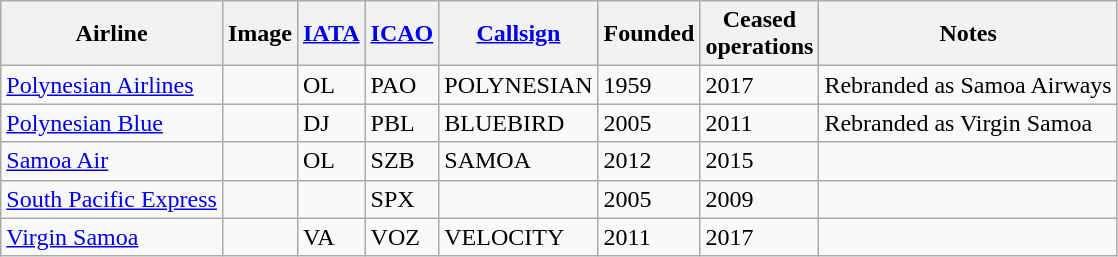<table class="wikitable sortable">
<tr valign="middle">
<th>Airline</th>
<th>Image</th>
<th><a href='#'>IATA</a></th>
<th><a href='#'>ICAO</a></th>
<th><a href='#'>Callsign</a></th>
<th>Founded</th>
<th>Ceased<br>operations</th>
<th>Notes</th>
</tr>
<tr>
<td><a href='#'>Polynesian Airlines</a></td>
<td></td>
<td>OL</td>
<td>PAO</td>
<td>POLYNESIAN</td>
<td>1959</td>
<td>2017</td>
<td>Rebranded as Samoa Airways</td>
</tr>
<tr>
<td><a href='#'>Polynesian Blue</a></td>
<td></td>
<td>DJ</td>
<td>PBL</td>
<td>BLUEBIRD</td>
<td>2005</td>
<td>2011</td>
<td>Rebranded as Virgin Samoa</td>
</tr>
<tr>
<td><a href='#'>Samoa Air</a></td>
<td></td>
<td>OL</td>
<td>SZB</td>
<td>SAMOA</td>
<td>2012</td>
<td>2015</td>
<td></td>
</tr>
<tr>
<td><a href='#'>South Pacific Express</a></td>
<td></td>
<td></td>
<td>SPX</td>
<td></td>
<td>2005</td>
<td>2009</td>
<td></td>
</tr>
<tr>
<td><a href='#'>Virgin Samoa</a></td>
<td></td>
<td>VA</td>
<td>VOZ</td>
<td>VELOCITY</td>
<td>2011</td>
<td>2017</td>
<td></td>
</tr>
</table>
